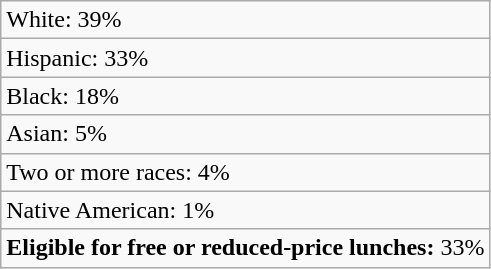<table class="wikitable">
<tr>
<td>White: 39%</td>
</tr>
<tr>
<td>Hispanic: 33%</td>
</tr>
<tr>
<td>Black: 18%</td>
</tr>
<tr>
<td>Asian: 5%</td>
</tr>
<tr>
<td>Two or more races: 4%</td>
</tr>
<tr>
<td>Native American: 1%</td>
</tr>
<tr>
<td><strong>Eligible for free or reduced-price lunches:</strong> 33%</td>
</tr>
</table>
